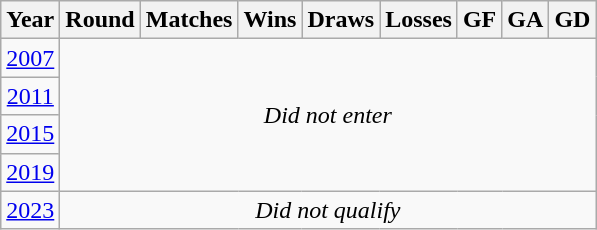<table class="wikitable" style="text-align: center;">
<tr>
<th>Year</th>
<th>Round</th>
<th>Matches</th>
<th>Wins</th>
<th>Draws</th>
<th>Losses</th>
<th>GF</th>
<th>GA</th>
<th>GD</th>
</tr>
<tr>
<td> <a href='#'>2007</a></td>
<td colspan=8 rowspan= 4><em>Did not enter </em></td>
</tr>
<tr>
<td> <a href='#'>2011</a></td>
</tr>
<tr>
<td> <a href='#'>2015</a></td>
</tr>
<tr>
<td> <a href='#'>2019</a></td>
</tr>
<tr>
<td> <a href='#'>2023</a></td>
<td colspan=8><em>Did not qualify</em></td>
</tr>
</table>
